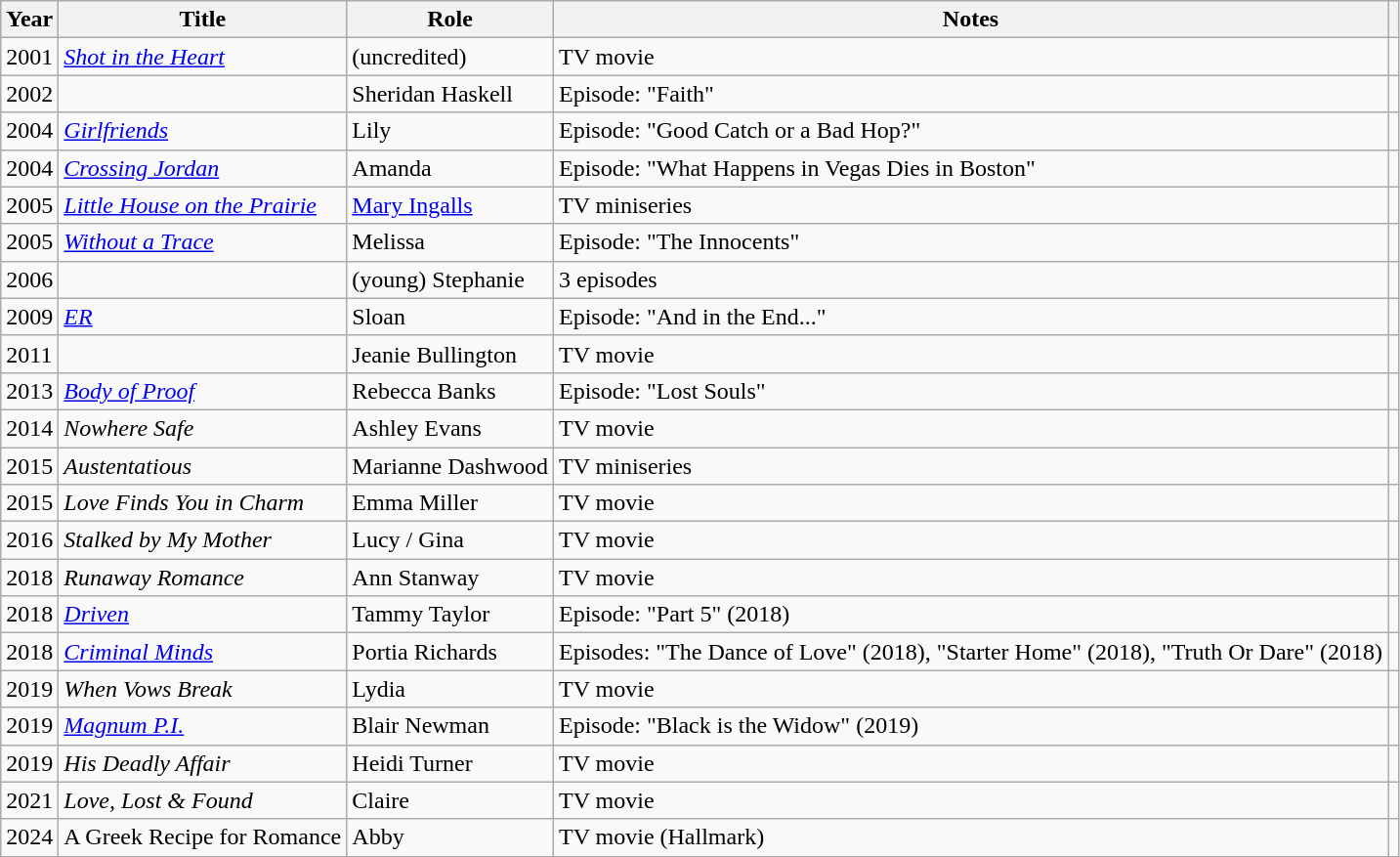<table class="wikitable sortable">
<tr>
<th>Year</th>
<th>Title</th>
<th>Role</th>
<th class="unsortable">Notes</th>
<th></th>
</tr>
<tr>
<td>2001</td>
<td><em><a href='#'>Shot in the Heart</a></em></td>
<td>(uncredited)</td>
<td>TV movie</td>
<td></td>
</tr>
<tr>
<td>2002</td>
<td><em></em></td>
<td>Sheridan Haskell</td>
<td>Episode: "Faith"</td>
<td></td>
</tr>
<tr>
<td>2004</td>
<td><em><a href='#'>Girlfriends</a></em></td>
<td>Lily</td>
<td>Episode: "Good Catch or a Bad Hop?"</td>
<td></td>
</tr>
<tr>
<td>2004</td>
<td><em><a href='#'>Crossing Jordan</a></em></td>
<td>Amanda</td>
<td>Episode: "What Happens in Vegas Dies in Boston"</td>
<td></td>
</tr>
<tr>
<td>2005</td>
<td><em><a href='#'>Little House on the Prairie</a></em></td>
<td><a href='#'>Mary Ingalls</a></td>
<td>TV miniseries</td>
<td></td>
</tr>
<tr>
<td>2005</td>
<td><em><a href='#'>Without a Trace</a></em></td>
<td>Melissa</td>
<td>Episode: "The Innocents"</td>
<td></td>
</tr>
<tr>
<td>2006</td>
<td><em></em></td>
<td>(young) Stephanie</td>
<td>3 episodes</td>
<td></td>
</tr>
<tr>
<td>2009</td>
<td><em><a href='#'>ER</a></em></td>
<td>Sloan</td>
<td>Episode: "And in the End..."</td>
<td></td>
</tr>
<tr>
<td>2011</td>
<td><em></em></td>
<td>Jeanie Bullington</td>
<td>TV movie</td>
<td></td>
</tr>
<tr>
<td>2013</td>
<td><em><a href='#'>Body of Proof</a></em></td>
<td>Rebecca Banks</td>
<td>Episode: "Lost Souls"</td>
<td></td>
</tr>
<tr>
<td>2014</td>
<td><em>Nowhere Safe</em></td>
<td>Ashley Evans</td>
<td>TV movie</td>
<td></td>
</tr>
<tr>
<td>2015</td>
<td><em>Austentatious</em></td>
<td>Marianne Dashwood</td>
<td>TV miniseries</td>
<td></td>
</tr>
<tr>
<td>2015</td>
<td><em>Love Finds You in Charm</em></td>
<td>Emma Miller</td>
<td>TV movie</td>
<td></td>
</tr>
<tr>
<td>2016</td>
<td><em>Stalked by My Mother</em></td>
<td>Lucy / Gina</td>
<td>TV movie</td>
<td></td>
</tr>
<tr>
<td>2018</td>
<td><em>Runaway Romance</em></td>
<td>Ann Stanway</td>
<td>TV movie</td>
<td></td>
</tr>
<tr>
<td>2018</td>
<td><em><a href='#'>Driven</a></em></td>
<td>Tammy Taylor</td>
<td>Episode: "Part 5" (2018)</td>
<td></td>
</tr>
<tr>
<td>2018</td>
<td><em><a href='#'>Criminal Minds</a></em></td>
<td>Portia Richards</td>
<td>Episodes: "The Dance of Love" (2018), "Starter Home" (2018), "Truth Or Dare" (2018)</td>
<td></td>
</tr>
<tr>
<td>2019</td>
<td><em>When Vows Break</em></td>
<td>Lydia</td>
<td>TV movie</td>
<td></td>
</tr>
<tr>
<td>2019</td>
<td><em><a href='#'>Magnum P.I.</a></em></td>
<td>Blair Newman</td>
<td>Episode: "Black is the Widow" (2019)</td>
<td></td>
</tr>
<tr>
<td>2019</td>
<td><em>His Deadly Affair</em></td>
<td>Heidi Turner</td>
<td>TV movie</td>
<td></td>
</tr>
<tr>
<td>2021</td>
<td><em>Love, Lost & Found</em></td>
<td>Claire</td>
<td>TV movie</td>
<td></td>
</tr>
<tr>
<td>2024</td>
<td>A Greek Recipe for Romance</td>
<td>Abby</td>
<td>TV movie (Hallmark)</td>
<td></td>
</tr>
</table>
